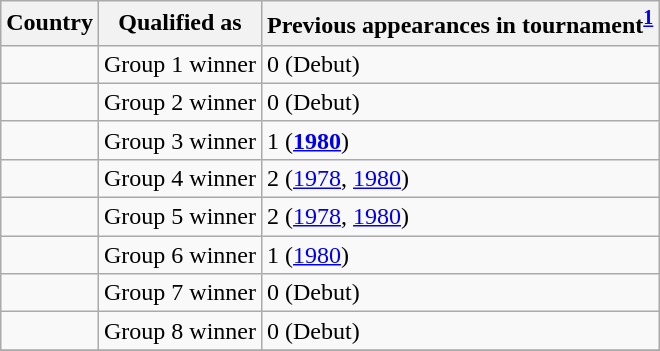<table class="wikitable sortable">
<tr>
<th scope="col">Country</th>
<th scope="col">Qualified as</th>
<th scope="col">Previous appearances in tournament<sup><strong><a href='#'>1</a></strong></sup></th>
</tr>
<tr>
<td></td>
<td>Group 1 winner</td>
<td>0 (Debut)</td>
</tr>
<tr>
<td></td>
<td>Group 2 winner</td>
<td>0 (Debut)</td>
</tr>
<tr>
<td></td>
<td>Group 3 winner</td>
<td>1 (<strong><a href='#'>1980</a></strong>)</td>
</tr>
<tr>
<td></td>
<td>Group 4 winner</td>
<td>2 (<a href='#'>1978</a>, <a href='#'>1980</a>)</td>
</tr>
<tr>
<td></td>
<td>Group 5 winner</td>
<td>2 (<a href='#'>1978</a>, <a href='#'>1980</a>)</td>
</tr>
<tr>
<td></td>
<td>Group 6 winner</td>
<td>1 (<a href='#'>1980</a>)</td>
</tr>
<tr>
<td></td>
<td>Group 7 winner</td>
<td>0 (Debut)</td>
</tr>
<tr>
<td></td>
<td>Group 8 winner</td>
<td>0 (Debut)</td>
</tr>
<tr>
</tr>
</table>
